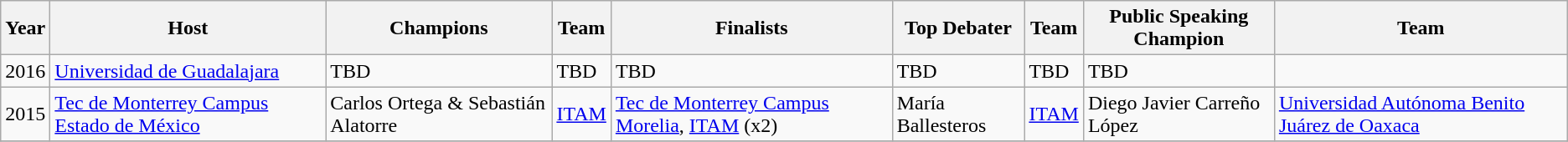<table class="wikitable sortable">
<tr>
<th>Year</th>
<th>Host</th>
<th>Champions</th>
<th>Team</th>
<th>Finalists</th>
<th>Top Debater</th>
<th>Team</th>
<th>Public Speaking Champion</th>
<th>Team</th>
</tr>
<tr>
<td>2016</td>
<td><a href='#'>Universidad de Guadalajara</a></td>
<td>TBD</td>
<td>TBD</td>
<td>TBD</td>
<td>TBD</td>
<td>TBD</td>
<td>TBD</td>
<td></td>
</tr>
<tr>
<td>2015</td>
<td><a href='#'>Tec de Monterrey Campus Estado de México</a></td>
<td>Carlos Ortega & Sebastián Alatorre</td>
<td><a href='#'>ITAM</a></td>
<td><a href='#'>Tec de Monterrey Campus Morelia</a>, <a href='#'>ITAM</a> (x2)</td>
<td>María Ballesteros</td>
<td><a href='#'>ITAM</a></td>
<td>Diego Javier Carreño López</td>
<td><a href='#'>Universidad Autónoma Benito Juárez de Oaxaca</a></td>
</tr>
<tr>
</tr>
</table>
